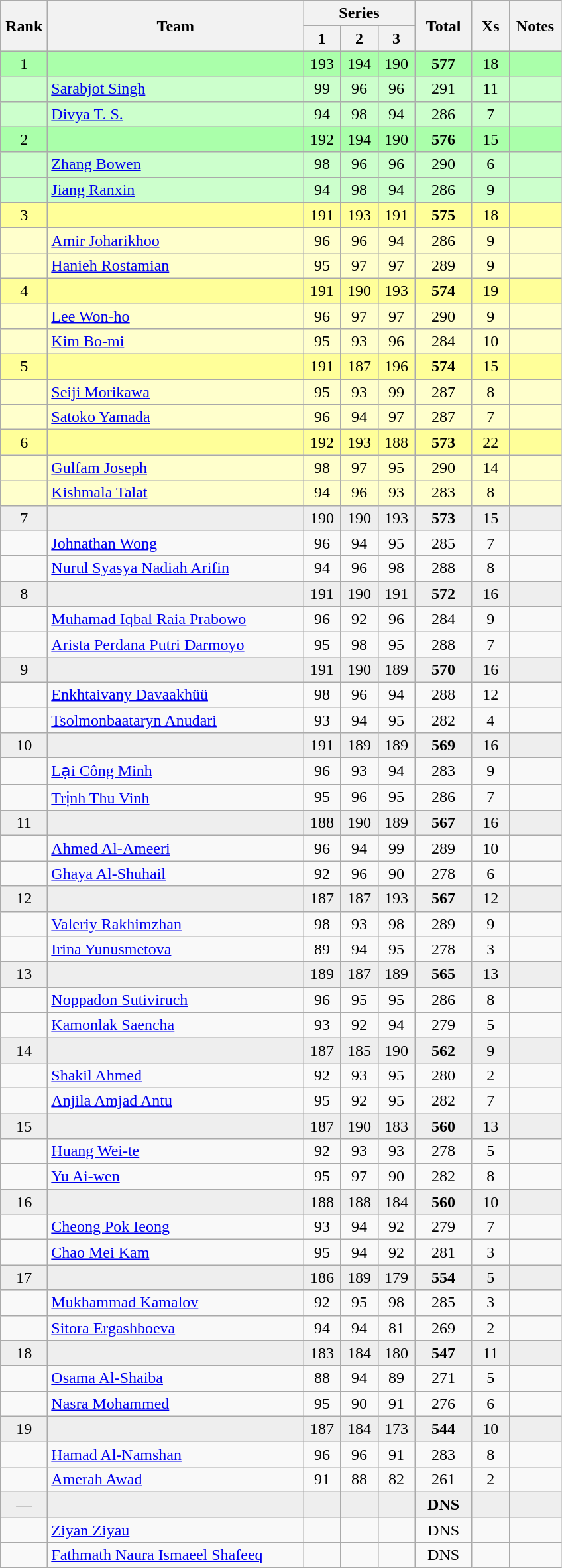<table class="wikitable" style="text-align:center">
<tr>
<th rowspan=2 width=40>Rank</th>
<th rowspan=2 width=250>Team</th>
<th colspan=3>Series</th>
<th rowspan=2 width=50>Total</th>
<th rowspan=2 width=30>Xs</th>
<th rowspan=2 width=45>Notes</th>
</tr>
<tr>
<th width=30>1</th>
<th width=30>2</th>
<th width=30>3</th>
</tr>
<tr bgcolor=aaffaa>
<td>1</td>
<td align=left></td>
<td>193</td>
<td>194</td>
<td>190</td>
<td><strong>577</strong></td>
<td>18</td>
<td></td>
</tr>
<tr bgcolor=ccffcc>
<td></td>
<td align=left><a href='#'>Sarabjot Singh</a></td>
<td>99</td>
<td>96</td>
<td>96</td>
<td>291</td>
<td>11</td>
<td></td>
</tr>
<tr bgcolor=ccffcc>
<td></td>
<td align=left><a href='#'>Divya T. S.</a></td>
<td>94</td>
<td>98</td>
<td>94</td>
<td>286</td>
<td>7</td>
<td></td>
</tr>
<tr bgcolor=aaffaa>
<td>2</td>
<td align=left></td>
<td>192</td>
<td>194</td>
<td>190</td>
<td><strong>576</strong></td>
<td>15</td>
<td></td>
</tr>
<tr bgcolor=ccffcc>
<td></td>
<td align=left><a href='#'>Zhang Bowen</a></td>
<td>98</td>
<td>96</td>
<td>96</td>
<td>290</td>
<td>6</td>
<td></td>
</tr>
<tr bgcolor=ccffcc>
<td></td>
<td align=left><a href='#'>Jiang Ranxin</a></td>
<td>94</td>
<td>98</td>
<td>94</td>
<td>286</td>
<td>9</td>
<td></td>
</tr>
<tr bgcolor=ffff99>
<td>3</td>
<td align=left></td>
<td>191</td>
<td>193</td>
<td>191</td>
<td><strong>575</strong></td>
<td>18</td>
<td></td>
</tr>
<tr bgcolor=ffffcc>
<td></td>
<td align=left><a href='#'>Amir Joharikhoo</a></td>
<td>96</td>
<td>96</td>
<td>94</td>
<td>286</td>
<td>9</td>
<td></td>
</tr>
<tr bgcolor=ffffcc>
<td></td>
<td align=left><a href='#'>Hanieh Rostamian</a></td>
<td>95</td>
<td>97</td>
<td>97</td>
<td>289</td>
<td>9</td>
<td></td>
</tr>
<tr bgcolor=ffff99>
<td>4</td>
<td align=left></td>
<td>191</td>
<td>190</td>
<td>193</td>
<td><strong>574</strong></td>
<td>19</td>
<td></td>
</tr>
<tr bgcolor=ffffcc>
<td></td>
<td align=left><a href='#'>Lee Won-ho</a></td>
<td>96</td>
<td>97</td>
<td>97</td>
<td>290</td>
<td>9</td>
<td></td>
</tr>
<tr bgcolor=ffffcc>
<td></td>
<td align=left><a href='#'>Kim Bo-mi</a></td>
<td>95</td>
<td>93</td>
<td>96</td>
<td>284</td>
<td>10</td>
<td></td>
</tr>
<tr bgcolor=ffff99>
<td>5</td>
<td align=left></td>
<td>191</td>
<td>187</td>
<td>196</td>
<td><strong>574</strong></td>
<td>15</td>
<td></td>
</tr>
<tr bgcolor=ffffcc>
<td></td>
<td align=left><a href='#'>Seiji Morikawa</a></td>
<td>95</td>
<td>93</td>
<td>99</td>
<td>287</td>
<td>8</td>
<td></td>
</tr>
<tr bgcolor=ffffcc>
<td></td>
<td align=left><a href='#'>Satoko Yamada</a></td>
<td>96</td>
<td>94</td>
<td>97</td>
<td>287</td>
<td>7</td>
<td></td>
</tr>
<tr bgcolor=ffff99>
<td>6</td>
<td align=left></td>
<td>192</td>
<td>193</td>
<td>188</td>
<td><strong>573</strong></td>
<td>22</td>
<td></td>
</tr>
<tr bgcolor=ffffcc>
<td></td>
<td align=left><a href='#'>Gulfam Joseph</a></td>
<td>98</td>
<td>97</td>
<td>95</td>
<td>290</td>
<td>14</td>
<td></td>
</tr>
<tr bgcolor=ffffcc>
<td></td>
<td align=left><a href='#'>Kishmala Talat</a></td>
<td>94</td>
<td>96</td>
<td>93</td>
<td>283</td>
<td>8</td>
<td></td>
</tr>
<tr bgcolor=eeeeee>
<td>7</td>
<td align=left></td>
<td>190</td>
<td>190</td>
<td>193</td>
<td><strong>573</strong></td>
<td>15</td>
<td></td>
</tr>
<tr>
<td></td>
<td align=left><a href='#'>Johnathan Wong</a></td>
<td>96</td>
<td>94</td>
<td>95</td>
<td>285</td>
<td>7</td>
<td></td>
</tr>
<tr>
<td></td>
<td align=left><a href='#'>Nurul Syasya Nadiah Arifin</a></td>
<td>94</td>
<td>96</td>
<td>98</td>
<td>288</td>
<td>8</td>
<td></td>
</tr>
<tr bgcolor=eeeeee>
<td>8</td>
<td align=left></td>
<td>191</td>
<td>190</td>
<td>191</td>
<td><strong>572</strong></td>
<td>16</td>
<td></td>
</tr>
<tr>
<td></td>
<td align=left><a href='#'>Muhamad Iqbal Raia Prabowo</a></td>
<td>96</td>
<td>92</td>
<td>96</td>
<td>284</td>
<td>9</td>
<td></td>
</tr>
<tr>
<td></td>
<td align=left><a href='#'>Arista Perdana Putri Darmoyo</a></td>
<td>95</td>
<td>98</td>
<td>95</td>
<td>288</td>
<td>7</td>
<td></td>
</tr>
<tr bgcolor=eeeeee>
<td>9</td>
<td align=left></td>
<td>191</td>
<td>190</td>
<td>189</td>
<td><strong>570</strong></td>
<td>16</td>
<td></td>
</tr>
<tr>
<td></td>
<td align=left><a href='#'>Enkhtaivany Davaakhüü</a></td>
<td>98</td>
<td>96</td>
<td>94</td>
<td>288</td>
<td>12</td>
<td></td>
</tr>
<tr>
<td></td>
<td align=left><a href='#'>Tsolmonbaataryn Anudari</a></td>
<td>93</td>
<td>94</td>
<td>95</td>
<td>282</td>
<td>4</td>
<td></td>
</tr>
<tr bgcolor=eeeeee>
<td>10</td>
<td align=left></td>
<td>191</td>
<td>189</td>
<td>189</td>
<td><strong>569</strong></td>
<td>16</td>
<td></td>
</tr>
<tr>
<td></td>
<td align=left><a href='#'>Lại Công Minh</a></td>
<td>96</td>
<td>93</td>
<td>94</td>
<td>283</td>
<td>9</td>
<td></td>
</tr>
<tr>
<td></td>
<td align=left><a href='#'>Trịnh Thu Vinh</a></td>
<td>95</td>
<td>96</td>
<td>95</td>
<td>286</td>
<td>7</td>
<td></td>
</tr>
<tr bgcolor=eeeeee>
<td>11</td>
<td align=left></td>
<td>188</td>
<td>190</td>
<td>189</td>
<td><strong>567</strong></td>
<td>16</td>
<td></td>
</tr>
<tr>
<td></td>
<td align=left><a href='#'>Ahmed Al-Ameeri</a></td>
<td>96</td>
<td>94</td>
<td>99</td>
<td>289</td>
<td>10</td>
<td></td>
</tr>
<tr>
<td></td>
<td align=left><a href='#'>Ghaya Al-Shuhail</a></td>
<td>92</td>
<td>96</td>
<td>90</td>
<td>278</td>
<td>6</td>
<td></td>
</tr>
<tr bgcolor=eeeeee>
<td>12</td>
<td align=left></td>
<td>187</td>
<td>187</td>
<td>193</td>
<td><strong>567</strong></td>
<td>12</td>
<td></td>
</tr>
<tr>
<td></td>
<td align=left><a href='#'>Valeriy Rakhimzhan</a></td>
<td>98</td>
<td>93</td>
<td>98</td>
<td>289</td>
<td>9</td>
<td></td>
</tr>
<tr>
<td></td>
<td align=left><a href='#'>Irina Yunusmetova</a></td>
<td>89</td>
<td>94</td>
<td>95</td>
<td>278</td>
<td>3</td>
<td></td>
</tr>
<tr bgcolor=eeeeee>
<td>13</td>
<td align=left></td>
<td>189</td>
<td>187</td>
<td>189</td>
<td><strong>565</strong></td>
<td>13</td>
<td></td>
</tr>
<tr>
<td></td>
<td align=left><a href='#'>Noppadon Sutiviruch</a></td>
<td>96</td>
<td>95</td>
<td>95</td>
<td>286</td>
<td>8</td>
<td></td>
</tr>
<tr>
<td></td>
<td align=left><a href='#'>Kamonlak Saencha</a></td>
<td>93</td>
<td>92</td>
<td>94</td>
<td>279</td>
<td>5</td>
<td></td>
</tr>
<tr bgcolor=eeeeee>
<td>14</td>
<td align=left></td>
<td>187</td>
<td>185</td>
<td>190</td>
<td><strong>562</strong></td>
<td>9</td>
<td></td>
</tr>
<tr>
<td></td>
<td align=left><a href='#'>Shakil Ahmed</a></td>
<td>92</td>
<td>93</td>
<td>95</td>
<td>280</td>
<td>2</td>
<td></td>
</tr>
<tr>
<td></td>
<td align=left><a href='#'>Anjila Amjad Antu</a></td>
<td>95</td>
<td>92</td>
<td>95</td>
<td>282</td>
<td>7</td>
<td></td>
</tr>
<tr bgcolor=eeeeee>
<td>15</td>
<td align=left></td>
<td>187</td>
<td>190</td>
<td>183</td>
<td><strong>560</strong></td>
<td>13</td>
<td></td>
</tr>
<tr>
<td></td>
<td align=left><a href='#'>Huang Wei-te</a></td>
<td>92</td>
<td>93</td>
<td>93</td>
<td>278</td>
<td>5</td>
<td></td>
</tr>
<tr>
<td></td>
<td align=left><a href='#'>Yu Ai-wen</a></td>
<td>95</td>
<td>97</td>
<td>90</td>
<td>282</td>
<td>8</td>
<td></td>
</tr>
<tr bgcolor=eeeeee>
<td>16</td>
<td align=left></td>
<td>188</td>
<td>188</td>
<td>184</td>
<td><strong>560</strong></td>
<td>10</td>
<td></td>
</tr>
<tr>
<td></td>
<td align=left><a href='#'>Cheong Pok Ieong</a></td>
<td>93</td>
<td>94</td>
<td>92</td>
<td>279</td>
<td>7</td>
<td></td>
</tr>
<tr>
<td></td>
<td align=left><a href='#'>Chao Mei Kam</a></td>
<td>95</td>
<td>94</td>
<td>92</td>
<td>281</td>
<td>3</td>
<td></td>
</tr>
<tr bgcolor=eeeeee>
<td>17</td>
<td align=left></td>
<td>186</td>
<td>189</td>
<td>179</td>
<td><strong>554</strong></td>
<td>5</td>
<td></td>
</tr>
<tr>
<td></td>
<td align=left><a href='#'>Mukhammad Kamalov</a></td>
<td>92</td>
<td>95</td>
<td>98</td>
<td>285</td>
<td>3</td>
<td></td>
</tr>
<tr>
<td></td>
<td align=left><a href='#'>Sitora Ergashboeva</a></td>
<td>94</td>
<td>94</td>
<td>81</td>
<td>269</td>
<td>2</td>
<td></td>
</tr>
<tr bgcolor=eeeeee>
<td>18</td>
<td align=left></td>
<td>183</td>
<td>184</td>
<td>180</td>
<td><strong>547</strong></td>
<td>11</td>
<td></td>
</tr>
<tr>
<td></td>
<td align=left><a href='#'>Osama Al-Shaiba</a></td>
<td>88</td>
<td>94</td>
<td>89</td>
<td>271</td>
<td>5</td>
<td></td>
</tr>
<tr>
<td></td>
<td align=left><a href='#'>Nasra Mohammed</a></td>
<td>95</td>
<td>90</td>
<td>91</td>
<td>276</td>
<td>6</td>
<td></td>
</tr>
<tr bgcolor=eeeeee>
<td>19</td>
<td align=left></td>
<td>187</td>
<td>184</td>
<td>173</td>
<td><strong>544</strong></td>
<td>10</td>
<td></td>
</tr>
<tr>
<td></td>
<td align=left><a href='#'>Hamad Al-Namshan</a></td>
<td>96</td>
<td>96</td>
<td>91</td>
<td>283</td>
<td>8</td>
<td></td>
</tr>
<tr>
<td></td>
<td align=left><a href='#'>Amerah Awad</a></td>
<td>91</td>
<td>88</td>
<td>82</td>
<td>261</td>
<td>2</td>
<td></td>
</tr>
<tr bgcolor=eeeeee>
<td>—</td>
<td align=left></td>
<td></td>
<td></td>
<td></td>
<td><strong>DNS</strong></td>
<td></td>
<td></td>
</tr>
<tr>
<td></td>
<td align=left><a href='#'>Ziyan Ziyau</a></td>
<td></td>
<td></td>
<td></td>
<td>DNS</td>
<td></td>
<td></td>
</tr>
<tr>
<td></td>
<td align=left><a href='#'>Fathmath Naura Ismaeel Shafeeq</a></td>
<td></td>
<td></td>
<td></td>
<td>DNS</td>
<td></td>
<td></td>
</tr>
</table>
